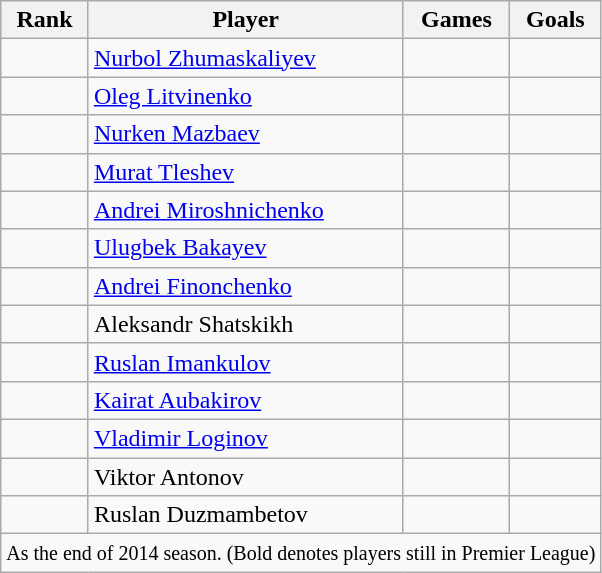<table class="wikitable sortable">
<tr>
<th>Rank</th>
<th>Player</th>
<th>Games</th>
<th>Goals</th>
</tr>
<tr>
<td></td>
<td style="text-align:left;"> <a href='#'>Nurbol Zhumaskaliyev</a></td>
<td></td>
<td></td>
</tr>
<tr>
<td></td>
<td style="text-align:left;"> <a href='#'>Oleg Litvinenko</a></td>
<td></td>
<td></td>
</tr>
<tr>
<td></td>
<td style="text-align:left;"> <a href='#'>Nurken Mazbaev</a></td>
<td></td>
<td></td>
</tr>
<tr>
<td></td>
<td style="text-align:left;"> <a href='#'>Murat Tleshev</a></td>
<td></td>
<td></td>
</tr>
<tr>
<td></td>
<td style="text-align:left;"> <a href='#'>Andrei Miroshnichenko</a></td>
<td></td>
<td></td>
</tr>
<tr>
<td></td>
<td style="text-align:left;"> <a href='#'>Ulugbek Bakayev</a></td>
<td></td>
<td></td>
</tr>
<tr>
<td></td>
<td style="text-align:left;"> <a href='#'>Andrei Finonchenko</a></td>
<td></td>
<td></td>
</tr>
<tr>
<td></td>
<td style="text-align:left;"> Aleksandr Shatskikh</td>
<td></td>
<td></td>
</tr>
<tr>
<td></td>
<td style="text-align:left;"> <a href='#'>Ruslan Imankulov</a></td>
<td></td>
<td></td>
</tr>
<tr>
<td></td>
<td style="text-align:left;"> <a href='#'>Kairat Aubakirov</a></td>
<td></td>
<td></td>
</tr>
<tr>
<td></td>
<td style="text-align:left;"> <a href='#'>Vladimir Loginov</a></td>
<td></td>
<td></td>
</tr>
<tr>
<td></td>
<td style="text-align:left;"> Viktor Antonov</td>
<td></td>
<td></td>
</tr>
<tr>
<td></td>
<td style="text-align:left;"> Ruslan Duzmambetov</td>
<td></td>
<td></td>
</tr>
<tr>
<td colspan="4"><small>As the end of 2014 season. (Bold denotes players still in Premier League)</small></td>
</tr>
</table>
